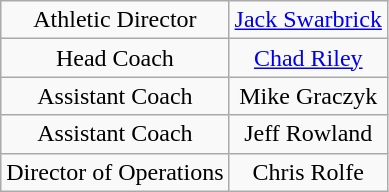<table class="wikitable" style="text-align: center;">
<tr>
<td>Athletic Director</td>
<td><a href='#'>Jack Swarbrick</a></td>
</tr>
<tr>
<td>Head Coach</td>
<td><a href='#'>Chad Riley</a></td>
</tr>
<tr>
<td>Assistant Coach</td>
<td>Mike Graczyk</td>
</tr>
<tr>
<td>Assistant Coach</td>
<td>Jeff Rowland</td>
</tr>
<tr>
<td>Director of Operations</td>
<td>Chris Rolfe</td>
</tr>
</table>
